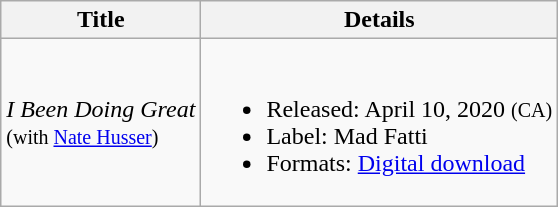<table class="wikitable">
<tr>
<th>Title</th>
<th>Details</th>
</tr>
<tr>
<td><em>I Been Doing Great</em><br><small>(with <a href='#'>Nate Husser</a>)</small></td>
<td><br><ul><li>Released: April 10, 2020 <small>(CA)</small></li><li>Label: Mad Fatti</li><li>Formats: <a href='#'>Digital download</a></li></ul></td>
</tr>
</table>
